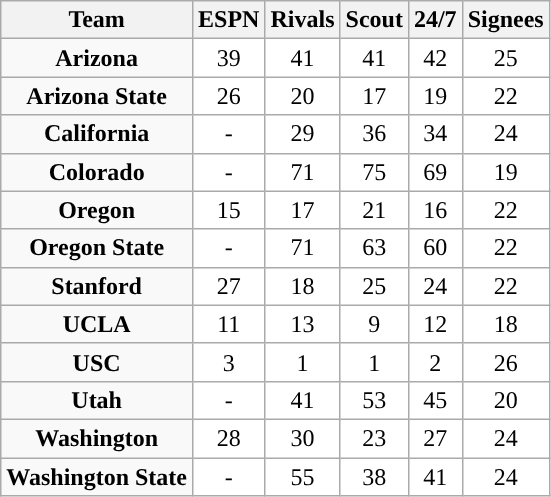<table class="wikitable">
<tr>
<th>Team</th>
<th>ESPN</th>
<th>Rivals</th>
<th>Scout</th>
<th>24/7</th>
<th>Signees</th>
</tr>
<tr style="text-align:center;">
<td><strong>Arizona</strong></td>
<td style="text-align:center; background:white">39</td>
<td style="text-align:center; background:white">41</td>
<td style="text-align:center; background:white">41</td>
<td style="text-align:center; background:white">42</td>
<td style="text-align:center; background:white">25</td>
</tr>
<tr style="text-align:center;">
<td><strong>Arizona State</strong></td>
<td style="text-align:center; background:white">26</td>
<td style="text-align:center; background:white">20</td>
<td style="text-align:center; background:white">17</td>
<td style="text-align:center; background:white">19</td>
<td style="text-align:center; background:white">22</td>
</tr>
<tr style="text-align:center;">
<td><strong>California</strong></td>
<td style="text-align:center; background:white">-</td>
<td style="text-align:center; background:white">29</td>
<td style="text-align:center; background:white">36</td>
<td style="text-align:center; background:white">34</td>
<td style="text-align:center; background:white">24</td>
</tr>
<tr style="text-align:center;">
<td><strong>Colorado</strong></td>
<td style="text-align:center; background:white">-</td>
<td style="text-align:center; background:white">71</td>
<td style="text-align:center; background:white">75</td>
<td style="text-align:center; background:white">69</td>
<td style="text-align:center; background:white">19</td>
</tr>
<tr style="text-align:center;">
<td><strong>Oregon</strong></td>
<td style="text-align:center; background:white">15</td>
<td style="text-align:center; background:white">17</td>
<td style="text-align:center; background:white">21</td>
<td style="text-align:center; background:white">16</td>
<td style="text-align:center; background:white">22</td>
</tr>
<tr style="text-align:center;">
<td><strong>Oregon State</strong></td>
<td style="text-align:center; background:white">-</td>
<td style="text-align:center; background:white">71</td>
<td style="text-align:center; background:white">63</td>
<td style="text-align:center; background:white">60</td>
<td style="text-align:center; background:white">22</td>
</tr>
<tr style="text-align:center;">
<td><strong>Stanford</strong></td>
<td style="text-align:center; background:white">27</td>
<td style="text-align:center; background:white">18</td>
<td style="text-align:center; background:white">25</td>
<td style="text-align:center; background:white">24</td>
<td style="text-align:center; background:white">22</td>
</tr>
<tr style="text-align:center;">
<td><strong>UCLA</strong></td>
<td style="text-align:center; background:white">11</td>
<td style="text-align:center; background:white">13</td>
<td style="text-align:center; background:white">9</td>
<td style="text-align:center; background:white">12</td>
<td style="text-align:center; background:white">18</td>
</tr>
<tr style="text-align:center;">
<td><strong>USC</strong></td>
<td style="text-align:center; background:white">3</td>
<td style="text-align:center; background:white">1</td>
<td style="text-align:center; background:white">1</td>
<td style="text-align:center; background:white">2</td>
<td style="text-align:center; background:white">26</td>
</tr>
<tr style="text-align:center;">
<td><strong>Utah</strong></td>
<td style="text-align:center; background:white">-</td>
<td style="text-align:center; background:white">41</td>
<td style="text-align:center; background:white">53</td>
<td style="text-align:center; background:white">45</td>
<td style="text-align:center; background:white">20</td>
</tr>
<tr style="text-align:center;">
<td><strong>Washington</strong></td>
<td style="text-align:center; background:white">28</td>
<td style="text-align:center; background:white">30</td>
<td style="text-align:center; background:white">23</td>
<td style="text-align:center; background:white">27</td>
<td style="text-align:center; background:white">24</td>
</tr>
<tr style="text-align:center;">
<td><strong>Washington State</strong></td>
<td style="text-align:center; background:white">-</td>
<td style="text-align:center; background:white">55</td>
<td style="text-align:center; background:white">38</td>
<td style="text-align:center; background:white">41</td>
<td style="text-align:center; background:white">24</td>
</tr>
</table>
